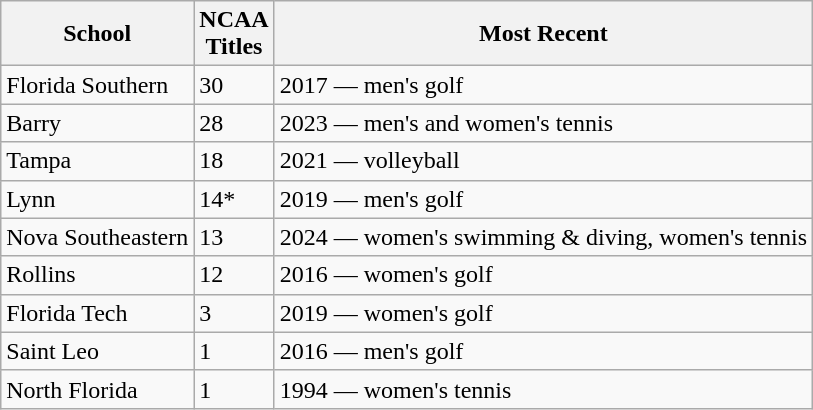<table class="wikitable sortable" style="text-align:left">
<tr>
<th>School</th>
<th>NCAA<br>Titles</th>
<th>Most Recent</th>
</tr>
<tr>
<td>Florida Southern</td>
<td>30</td>
<td>2017 — men's golf</td>
</tr>
<tr>
<td>Barry</td>
<td>28</td>
<td>2023 — men's and women's tennis</td>
</tr>
<tr>
<td>Tampa</td>
<td>18</td>
<td>2021 — volleyball</td>
</tr>
<tr>
<td>Lynn</td>
<td>14*</td>
<td>2019 — men's golf</td>
</tr>
<tr>
<td>Nova Southeastern</td>
<td>13</td>
<td>2024 — women's swimming & diving, women's tennis</td>
</tr>
<tr>
<td>Rollins</td>
<td>12</td>
<td>2016 — women's golf</td>
</tr>
<tr>
<td>Florida Tech</td>
<td>3</td>
<td>2019 — women's golf</td>
</tr>
<tr>
<td>Saint Leo</td>
<td>1</td>
<td>2016 — men's golf</td>
</tr>
<tr>
<td>North Florida</td>
<td>1</td>
<td>1994 — women's tennis</td>
</tr>
</table>
